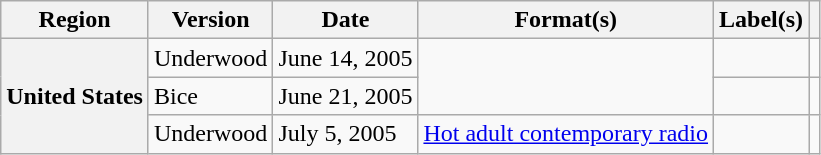<table class="wikitable plainrowheaders">
<tr>
<th scope="col">Region</th>
<th scope="col">Version</th>
<th scope="col">Date</th>
<th scope="col">Format(s)</th>
<th scope="col">Label(s)</th>
<th scope="col"></th>
</tr>
<tr>
<th scope="row" rowspan="3">United States</th>
<td>Underwood</td>
<td>June 14, 2005</td>
<td rowspan="2"></td>
<td></td>
<td></td>
</tr>
<tr>
<td>Bice</td>
<td>June 21, 2005</td>
<td></td>
<td></td>
</tr>
<tr>
<td>Underwood</td>
<td>July 5, 2005</td>
<td><a href='#'>Hot adult contemporary radio</a></td>
<td></td>
<td></td>
</tr>
</table>
